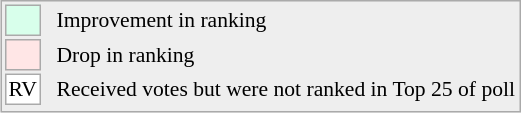<table align=right style="font-size:90%; border:1px solid #aaaaaa; white-space:nowrap; background:#eeeeee;">
<tr>
<td style="background:#d8ffeb; width:20px; border:1px solid #aaaaaa;"> </td>
<td rowspan=5> </td>
<td>Improvement in ranking</td>
</tr>
<tr>
<td style="background:#ffe6e6; width:20px; border:1px solid #aaaaaa;"> </td>
<td>Drop in ranking</td>
</tr>
<tr>
<td align=center style="width:20px; border:1px solid #aaaaaa; background:white;">RV</td>
<td>Received votes but were not ranked in Top 25 of poll</td>
</tr>
<tr>
</tr>
</table>
